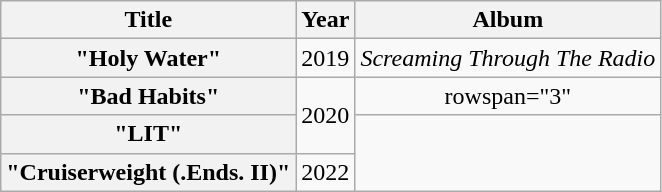<table class="wikitable plainrowheaders" style="text-align:center;">
<tr>
<th scope="col">Title</th>
<th scope="col">Year</th>
<th scope="col">Album</th>
</tr>
<tr>
<th scope="row">"Holy Water"<br></th>
<td>2019</td>
<td><em>Screaming Through The Radio</em></td>
</tr>
<tr>
<th scope="row">"Bad Habits"<br></th>
<td rowspan="2">2020</td>
<td>rowspan="3" </td>
</tr>
<tr>
<th scope="row">"LIT"<br></th>
</tr>
<tr>
<th scope="row">"Cruiserweight (.Ends. II)"<br></th>
<td>2022</td>
</tr>
</table>
